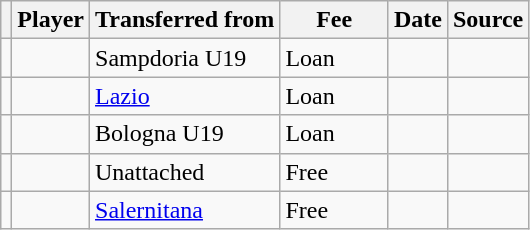<table class="wikitable plainrowheaders sortable">
<tr>
<th></th>
<th scope="col">Player</th>
<th>Transferred from</th>
<th style="width: 65px;">Fee</th>
<th scope="col">Date</th>
<th scope="col">Source</th>
</tr>
<tr>
<td align="center"></td>
<td></td>
<td> Sampdoria U19</td>
<td>Loan</td>
<td></td>
<td></td>
</tr>
<tr>
<td align="center"></td>
<td></td>
<td> <a href='#'>Lazio</a></td>
<td>Loan</td>
<td></td>
<td></td>
</tr>
<tr>
<td align="center"></td>
<td></td>
<td> Bologna U19</td>
<td>Loan</td>
<td></td>
<td></td>
</tr>
<tr>
<td align="center"></td>
<td></td>
<td>Unattached</td>
<td>Free</td>
<td></td>
<td></td>
</tr>
<tr>
<td align="center"></td>
<td></td>
<td> <a href='#'>Salernitana</a></td>
<td>Free</td>
<td></td>
<td></td>
</tr>
</table>
